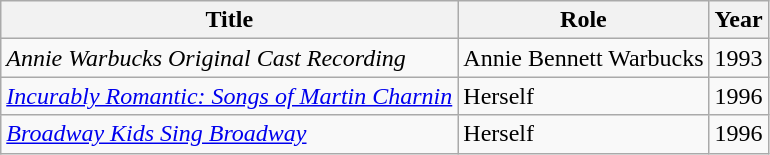<table class="wikitable">
<tr>
<th>Title</th>
<th>Role</th>
<th>Year</th>
</tr>
<tr>
<td><em>Annie Warbucks Original Cast Recording</em></td>
<td>Annie Bennett Warbucks</td>
<td>1993</td>
</tr>
<tr>
<td><em><a href='#'>Incurably Romantic: Songs of Martin Charnin</a></em></td>
<td>Herself</td>
<td>1996</td>
</tr>
<tr>
<td><em><a href='#'>Broadway Kids Sing Broadway</a></em></td>
<td>Herself</td>
<td>1996</td>
</tr>
</table>
